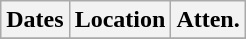<table class="wikitable" style="margin:auto;">
<tr>
<th>Dates</th>
<th>Location</th>
<th>Atten.</th>
</tr>
<tr>
</tr>
</table>
